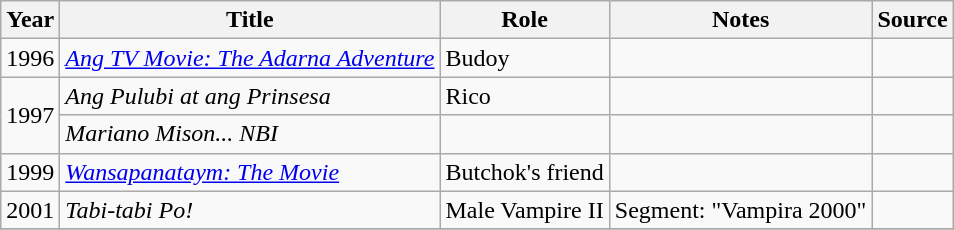<table class="wikitable sortable" >
<tr>
<th>Year</th>
<th>Title</th>
<th>Role</th>
<th class="unsortable">Notes </th>
<th class="unsortable">Source </th>
</tr>
<tr>
<td>1996</td>
<td><em><a href='#'>Ang TV Movie: The Adarna Adventure</a></em></td>
<td>Budoy</td>
<td></td>
<td></td>
</tr>
<tr>
<td rowspan="2">1997</td>
<td><em>Ang Pulubi at ang Prinsesa</em></td>
<td>Rico</td>
<td></td>
<td></td>
</tr>
<tr>
<td><em>Mariano Mison... NBI</em></td>
<td></td>
<td></td>
<td></td>
</tr>
<tr>
<td>1999</td>
<td><em><a href='#'>Wansapanataym: The Movie</a></em></td>
<td>Butchok's friend</td>
<td></td>
<td></td>
</tr>
<tr>
<td>2001</td>
<td><em>Tabi-tabi Po!</em></td>
<td>Male Vampire II</td>
<td>Segment: "Vampira 2000"</td>
<td></td>
</tr>
<tr>
</tr>
</table>
